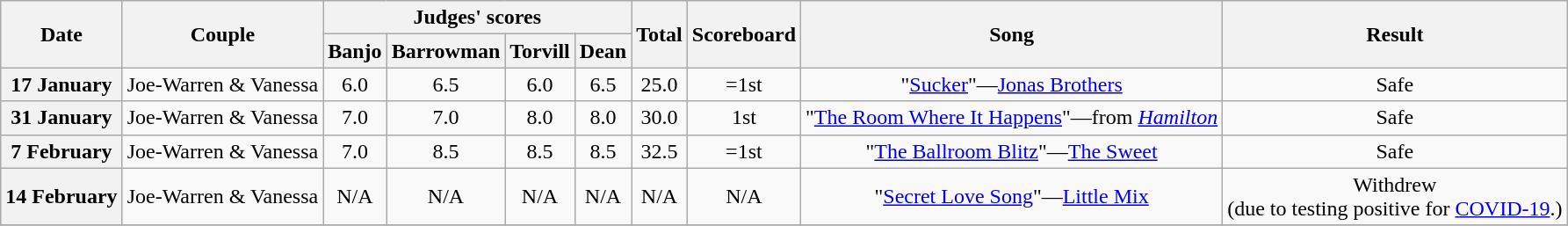<table class="wikitable plainrowheaders" style="text-align:center;">
<tr>
<th scope="col" rowspan=2>Date</th>
<th scope="col" rowspan=2>Couple</th>
<th scope="col" colspan=4>Judges' scores</th>
<th scope="col" rowspan=2>Total</th>
<th scope="col" rowspan=2>Scoreboard</th>
<th scope="col" rowspan=2>Song</th>
<th scope="col" rowspan=2>Result</th>
</tr>
<tr>
<th scope="col">Banjo</th>
<th>Barrowman</th>
<th>Torvill</th>
<th>Dean</th>
</tr>
<tr>
<th scope="col">17 January</th>
<td>Joe-Warren & Vanessa</td>
<td>6.0</td>
<td>6.5</td>
<td>6.0</td>
<td>6.5</td>
<td>25.0</td>
<td>=1st</td>
<td>"<a href='#'>Sucker</a>"—<a href='#'>Jonas Brothers</a></td>
<td>Safe</td>
</tr>
<tr>
<th scope="col">31 January</th>
<td>Joe-Warren & Vanessa</td>
<td>7.0</td>
<td>7.0</td>
<td>8.0</td>
<td>8.0</td>
<td>30.0</td>
<td>1st</td>
<td>"<a href='#'>The Room Where It Happens</a>"—from <em><a href='#'>Hamilton</a></em></td>
<td>Safe</td>
</tr>
<tr>
<th scope="col">7 February</th>
<td>Joe-Warren & Vanessa</td>
<td>7.0</td>
<td>8.5</td>
<td>8.5</td>
<td>8.5</td>
<td>32.5</td>
<td>=1st</td>
<td>"<a href='#'>The Ballroom Blitz</a>"—<a href='#'>The Sweet</a></td>
<td>Safe</td>
</tr>
<tr>
<th scope="col">14 February</th>
<td>Joe-Warren & Vanessa</td>
<td>N/A</td>
<td>N/A</td>
<td>N/A</td>
<td>N/A</td>
<td>N/A</td>
<td>N/A</td>
<td>"<a href='#'>Secret Love Song</a>"—<a href='#'>Little Mix</a></td>
<td>Withdrew<br>(due to testing positive for <a href='#'>COVID-19</a>.)</td>
</tr>
<tr>
</tr>
</table>
